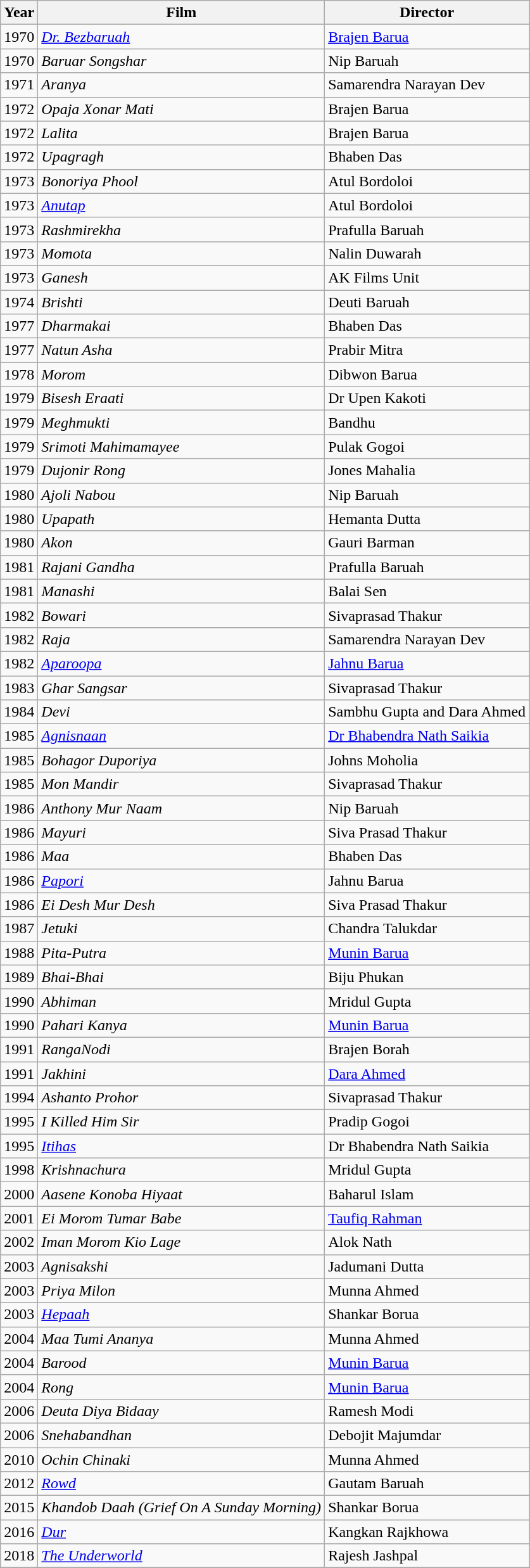<table class="wikitable sortable">
<tr>
<th>Year</th>
<th>Film</th>
<th>Director</th>
</tr>
<tr>
<td>1970</td>
<td><em><a href='#'>Dr. Bezbaruah</a></em></td>
<td><a href='#'>Brajen Barua</a></td>
</tr>
<tr>
<td>1970</td>
<td><em>Baruar Songshar</em></td>
<td>Nip Baruah</td>
</tr>
<tr>
<td>1971</td>
<td><em>Aranya</em></td>
<td>Samarendra Narayan Dev</td>
</tr>
<tr>
<td>1972</td>
<td><em>Opaja Xonar Mati</em></td>
<td>Brajen Barua</td>
</tr>
<tr>
<td>1972</td>
<td><em>Lalita</em></td>
<td>Brajen Barua</td>
</tr>
<tr>
<td>1972</td>
<td><em>Upagragh</em></td>
<td>Bhaben Das</td>
</tr>
<tr>
<td>1973</td>
<td><em>Bonoriya Phool</em></td>
<td>Atul Bordoloi</td>
</tr>
<tr>
<td>1973</td>
<td><em><a href='#'>Anutap</a></em></td>
<td>Atul Bordoloi</td>
</tr>
<tr>
<td>1973</td>
<td><em>Rashmirekha</em></td>
<td>Prafulla Baruah</td>
</tr>
<tr>
<td>1973</td>
<td><em>Momota</em></td>
<td>Nalin Duwarah</td>
</tr>
<tr>
<td>1973</td>
<td><em>Ganesh</em></td>
<td>AK Films Unit</td>
</tr>
<tr>
<td>1974</td>
<td><em>Brishti</em></td>
<td>Deuti Baruah</td>
</tr>
<tr>
<td>1977</td>
<td><em>Dharmakai</em></td>
<td>Bhaben Das</td>
</tr>
<tr>
<td>1977</td>
<td><em>Natun Asha</em></td>
<td>Prabir Mitra</td>
</tr>
<tr>
<td>1978</td>
<td><em>Morom</em></td>
<td>Dibwon Barua</td>
</tr>
<tr>
<td>1979</td>
<td><em>Bisesh Eraati</em></td>
<td>Dr Upen Kakoti</td>
</tr>
<tr>
<td>1979</td>
<td><em>Meghmukti</em></td>
<td>Bandhu</td>
</tr>
<tr>
<td>1979</td>
<td><em>Srimoti Mahimamayee</em></td>
<td>Pulak Gogoi</td>
</tr>
<tr>
<td>1979</td>
<td><em>Dujonir Rong</em></td>
<td>Jones Mahalia</td>
</tr>
<tr>
<td>1980</td>
<td><em>Ajoli Nabou</em></td>
<td>Nip Baruah</td>
</tr>
<tr>
<td>1980</td>
<td><em>Upapath</em></td>
<td>Hemanta Dutta</td>
</tr>
<tr>
<td>1980</td>
<td><em>Akon</em></td>
<td>Gauri Barman</td>
</tr>
<tr>
<td>1981</td>
<td><em>Rajani Gandha</em></td>
<td>Prafulla Baruah</td>
</tr>
<tr>
<td>1981</td>
<td><em>Manashi</em></td>
<td>Balai Sen</td>
</tr>
<tr>
<td>1982</td>
<td><em>Bowari</em></td>
<td>Sivaprasad Thakur</td>
</tr>
<tr>
<td>1982</td>
<td><em>Raja</em></td>
<td>Samarendra Narayan Dev</td>
</tr>
<tr>
<td>1982</td>
<td><em><a href='#'>Aparoopa</a></em></td>
<td><a href='#'>Jahnu Barua</a></td>
</tr>
<tr>
<td>1983</td>
<td><em>Ghar Sangsar</em></td>
<td>Sivaprasad Thakur</td>
</tr>
<tr>
<td>1984</td>
<td><em>Devi</em></td>
<td>Sambhu Gupta and Dara Ahmed</td>
</tr>
<tr>
<td>1985</td>
<td><em><a href='#'>Agnisnaan</a></em></td>
<td><a href='#'>Dr Bhabendra Nath Saikia</a></td>
</tr>
<tr>
<td>1985</td>
<td><em>Bohagor Duporiya</em></td>
<td>Johns Moholia</td>
</tr>
<tr>
<td>1985</td>
<td><em>Mon Mandir</em></td>
<td>Sivaprasad Thakur</td>
</tr>
<tr>
<td>1986</td>
<td><em>Anthony Mur Naam</em></td>
<td>Nip Baruah</td>
</tr>
<tr>
<td>1986</td>
<td><em>Mayuri</em></td>
<td>Siva Prasad Thakur</td>
</tr>
<tr>
<td>1986</td>
<td><em>Maa</em></td>
<td>Bhaben Das</td>
</tr>
<tr>
<td>1986</td>
<td><em><a href='#'>Papori</a></em></td>
<td>Jahnu Barua</td>
</tr>
<tr>
<td>1986</td>
<td><em>Ei Desh Mur Desh</em></td>
<td>Siva Prasad Thakur</td>
</tr>
<tr>
<td>1987</td>
<td><em>Jetuki</em></td>
<td>Chandra Talukdar</td>
</tr>
<tr>
<td>1988</td>
<td><em>Pita-Putra</em></td>
<td><a href='#'>Munin Barua</a></td>
</tr>
<tr>
<td>1989</td>
<td><em>Bhai-Bhai</em></td>
<td>Biju Phukan</td>
</tr>
<tr>
<td>1990</td>
<td><em>Abhiman</em></td>
<td>Mridul Gupta</td>
</tr>
<tr>
<td>1990</td>
<td><em>Pahari Kanya</em></td>
<td><a href='#'>Munin Barua</a></td>
</tr>
<tr>
<td>1991</td>
<td><em>RangaNodi</em></td>
<td>Brajen Borah</td>
</tr>
<tr>
<td>1991</td>
<td><em>Jakhini</em></td>
<td><a href='#'>Dara Ahmed</a></td>
</tr>
<tr>
<td>1994</td>
<td><em>Ashanto Prohor</em></td>
<td>Sivaprasad Thakur</td>
</tr>
<tr>
<td>1995</td>
<td><em>I Killed Him Sir</em></td>
<td>Pradip Gogoi</td>
</tr>
<tr>
<td>1995</td>
<td><em><a href='#'>Itihas</a></em></td>
<td>Dr Bhabendra Nath Saikia</td>
</tr>
<tr>
<td>1998</td>
<td><em>Krishnachura</em></td>
<td>Mridul Gupta</td>
</tr>
<tr>
<td>2000</td>
<td><em>Aasene Konoba Hiyaat</em></td>
<td>Baharul Islam</td>
</tr>
<tr>
<td>2001</td>
<td><em>Ei Morom Tumar Babe</em></td>
<td><a href='#'>Taufiq Rahman</a></td>
</tr>
<tr>
<td>2002</td>
<td><em>Iman Morom Kio Lage</em></td>
<td>Alok Nath</td>
</tr>
<tr>
<td>2003</td>
<td><em>Agnisakshi</em></td>
<td>Jadumani Dutta</td>
</tr>
<tr>
<td>2003</td>
<td><em>Priya Milon</em></td>
<td>Munna Ahmed</td>
</tr>
<tr>
<td>2003</td>
<td><em><a href='#'>Hepaah</a></em></td>
<td>Shankar Borua</td>
</tr>
<tr>
<td>2004</td>
<td><em>Maa Tumi Ananya</em></td>
<td>Munna Ahmed</td>
</tr>
<tr>
<td>2004</td>
<td><em>Barood</em></td>
<td><a href='#'>Munin Barua</a></td>
</tr>
<tr>
<td>2004</td>
<td><em>Rong</em></td>
<td><a href='#'>Munin Barua</a></td>
</tr>
<tr>
<td>2006</td>
<td><em>Deuta Diya Bidaay</em></td>
<td>Ramesh Modi</td>
</tr>
<tr>
<td>2006</td>
<td><em>Snehabandhan</em></td>
<td>Debojit Majumdar</td>
</tr>
<tr>
<td>2010</td>
<td><em>Ochin Chinaki</em></td>
<td>Munna Ahmed</td>
</tr>
<tr>
<td>2012</td>
<td><em><a href='#'>Rowd</a></em></td>
<td>Gautam Baruah</td>
</tr>
<tr>
<td>2015</td>
<td><em>Khandob Daah (Grief On A Sunday Morning)</em></td>
<td>Shankar Borua</td>
</tr>
<tr>
<td>2016</td>
<td><em><a href='#'>Dur</a></em></td>
<td>Kangkan Rajkhowa</td>
</tr>
<tr>
<td>2018</td>
<td><em><a href='#'>The Underworld</a></em></td>
<td>Rajesh Jashpal</td>
</tr>
<tr>
</tr>
</table>
